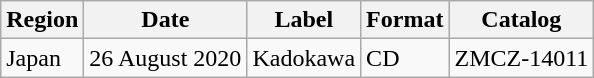<table class="wikitable">
<tr>
<th>Region</th>
<th>Date</th>
<th>Label</th>
<th>Format</th>
<th>Catalog</th>
</tr>
<tr>
<td rowspan="3">Japan</td>
<td rowspan="3">26 August 2020</td>
<td rowspan="3">Kadokawa</td>
<td>CD</td>
<td>ZMCZ-14011</td>
</tr>
</table>
